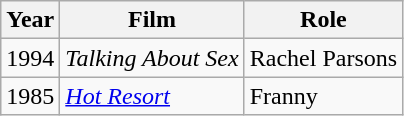<table class="wikitable sortable">
<tr>
<th>Year</th>
<th>Film</th>
<th>Role</th>
</tr>
<tr>
<td>1994</td>
<td><em>Talking About Sex</em></td>
<td>Rachel Parsons</td>
</tr>
<tr>
<td>1985</td>
<td><em><a href='#'>Hot Resort</a></em></td>
<td>Franny</td>
</tr>
</table>
